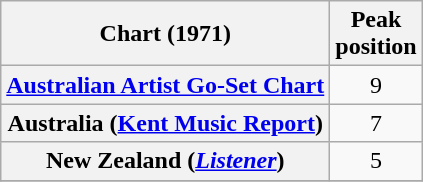<table class="wikitable sortable plainrowheaders">
<tr>
<th scope="col">Chart (1971)</th>
<th scope="col">Peak<br>position</th>
</tr>
<tr>
<th scope="row"><a href='#'>Australian Artist Go-Set Chart</a></th>
<td style="text-align:center;">9</td>
</tr>
<tr>
<th scope="row">Australia (<a href='#'>Kent Music Report</a>)</th>
<td style="text-align:center;">7</td>
</tr>
<tr>
<th scope="row">New Zealand (<em><a href='#'>Listener</a></em>)</th>
<td style="text-align:center;">5</td>
</tr>
<tr>
</tr>
</table>
